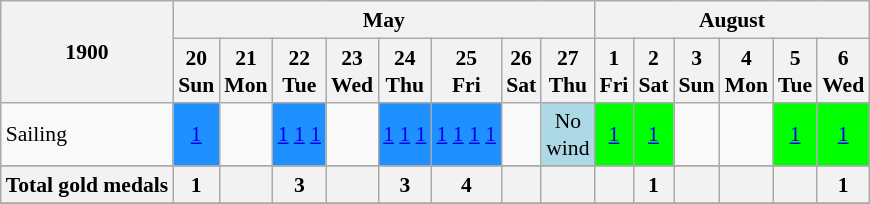<table class="wikitable" style="margin:0.5em auto; font-size:90%; line-height:1.25em;">
<tr>
<th rowspan=2>1900</th>
<th colspan=8>May</th>
<th colspan=6>August</th>
</tr>
<tr>
<th>20<br>Sun</th>
<th>21<br>Mon</th>
<th>22<br>Tue</th>
<th>23<br>Wed</th>
<th>24<br>Thu</th>
<th>25<br>Fri</th>
<th>26<br>Sat</th>
<th>27<br>Thu</th>
<th>1<br>Fri</th>
<th>2<br>Sat</th>
<th>3<br>Sun</th>
<th>4<br>Mon</th>
<th>5<br>Tue</th>
<th>6<br>Wed</th>
</tr>
<tr align="center">
<td align="left">Sailing</td>
<td bgcolor=DodgerBlue><span><a href='#'>1</a></span></td>
<td></td>
<td bgcolor=DodgerBlue><span> <a href='#'>1</a> <a href='#'>1</a> <a href='#'>1</a> </span></td>
<td></td>
<td bgcolor=DodgerBlue><span> <a href='#'>1</a> <a href='#'>1</a> <a href='#'>1</a> </span></td>
<td bgcolor=DodgerBlue><span> <a href='#'>1</a> <a href='#'>1</a> <a href='#'>1</a> <a href='#'>1</a> </span></td>
<td></td>
<td bgcolor=LightBlue>No<br>wind</td>
<td bgcolor=Lime><span><a href='#'>1</a></span></td>
<td bgcolor=Lime><span><a href='#'>1</a></span></td>
<td></td>
<td></td>
<td bgcolor=Lime><span><a href='#'>1</a></span></td>
<td bgcolor=Lime><span><a href='#'>1</a></span></td>
</tr>
<tr align="center">
</tr>
<tr>
<th>Total gold medals</th>
<th>1</th>
<th></th>
<th>3</th>
<th></th>
<th>3</th>
<th>4</th>
<th></th>
<th></th>
<th></th>
<th>1</th>
<th></th>
<th></th>
<th></th>
<th>1</th>
</tr>
<tr>
</tr>
</table>
